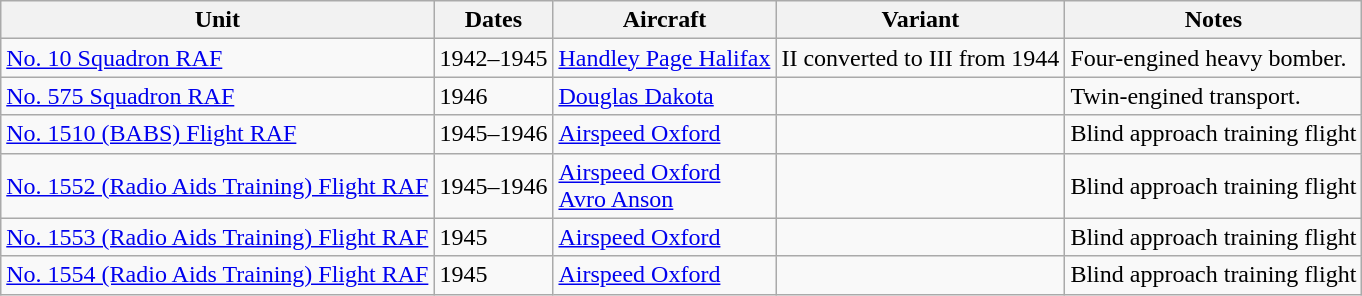<table class="wikitable">
<tr>
<th>Unit</th>
<th>Dates</th>
<th>Aircraft</th>
<th>Variant</th>
<th>Notes</th>
</tr>
<tr>
<td><a href='#'>No. 10 Squadron RAF</a></td>
<td>1942–1945</td>
<td><a href='#'>Handley Page Halifax</a></td>
<td>II converted to III from 1944</td>
<td>Four-engined heavy bomber.</td>
</tr>
<tr>
<td><a href='#'>No. 575 Squadron RAF</a></td>
<td>1946</td>
<td><a href='#'>Douglas Dakota</a></td>
<td></td>
<td>Twin-engined transport.</td>
</tr>
<tr>
<td><a href='#'>No. 1510 (BABS) Flight RAF</a></td>
<td>1945–1946</td>
<td><a href='#'>Airspeed Oxford</a></td>
<td></td>
<td>Blind approach training flight</td>
</tr>
<tr>
<td><a href='#'>No. 1552 (Radio Aids Training) Flight RAF</a></td>
<td>1945–1946</td>
<td><a href='#'>Airspeed Oxford</a><br><a href='#'>Avro Anson</a></td>
<td></td>
<td>Blind approach training flight</td>
</tr>
<tr>
<td><a href='#'>No. 1553 (Radio Aids Training) Flight RAF</a></td>
<td>1945</td>
<td><a href='#'>Airspeed Oxford</a></td>
<td></td>
<td>Blind approach training flight</td>
</tr>
<tr>
<td><a href='#'>No. 1554 (Radio Aids Training) Flight RAF</a></td>
<td>1945</td>
<td><a href='#'>Airspeed Oxford</a></td>
<td></td>
<td>Blind approach training flight</td>
</tr>
</table>
